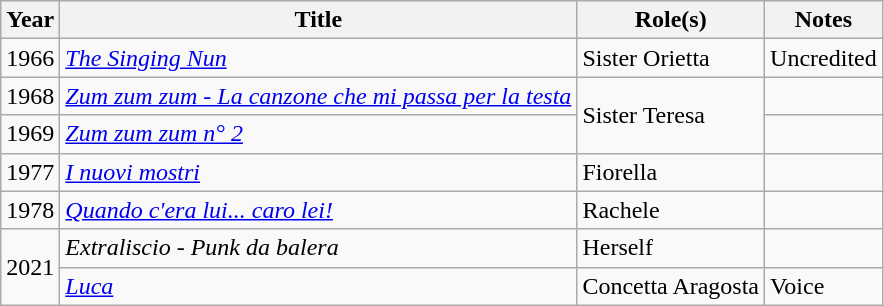<table class="wikitable plainrowheaders sortable">
<tr>
<th scope="col">Year</th>
<th scope="col">Title</th>
<th scope="col">Role(s)</th>
<th scope="col" class="unsortable">Notes</th>
</tr>
<tr>
<td>1966</td>
<td><em><a href='#'>The Singing Nun</a></em></td>
<td>Sister Orietta</td>
<td>Uncredited</td>
</tr>
<tr>
<td>1968</td>
<td><em><a href='#'>Zum zum zum - La canzone che mi passa per la testa</a></em></td>
<td rowspan="2">Sister Teresa</td>
<td></td>
</tr>
<tr>
<td>1969</td>
<td><em><a href='#'>Zum zum zum n° 2</a></em></td>
<td></td>
</tr>
<tr>
<td>1977</td>
<td><em><a href='#'>I nuovi mostri</a></em></td>
<td>Fiorella</td>
<td></td>
</tr>
<tr>
<td>1978</td>
<td><em><a href='#'>Quando c'era lui... caro lei!</a></em></td>
<td>Rachele</td>
<td></td>
</tr>
<tr>
<td rowspan="2">2021</td>
<td><em>Extraliscio - Punk da balera</em></td>
<td>Herself</td>
<td></td>
</tr>
<tr>
<td><em><a href='#'>Luca</a></em></td>
<td>Concetta Aragosta</td>
<td>Voice</td>
</tr>
</table>
